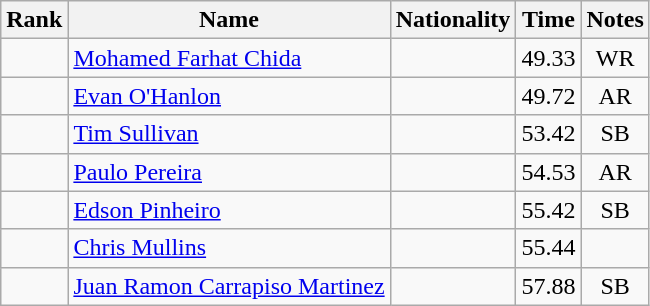<table class="wikitable sortable" style="text-align:center">
<tr>
<th>Rank</th>
<th>Name</th>
<th>Nationality</th>
<th>Time</th>
<th>Notes</th>
</tr>
<tr>
<td></td>
<td align=left><a href='#'>Mohamed Farhat Chida</a></td>
<td align=left></td>
<td>49.33</td>
<td>WR</td>
</tr>
<tr>
<td></td>
<td align=left><a href='#'>Evan O'Hanlon</a></td>
<td align=left></td>
<td>49.72</td>
<td>AR</td>
</tr>
<tr>
<td></td>
<td align=left><a href='#'>Tim Sullivan</a></td>
<td align=left></td>
<td>53.42</td>
<td>SB</td>
</tr>
<tr>
<td></td>
<td align=left><a href='#'>Paulo Pereira</a></td>
<td align=left></td>
<td>54.53</td>
<td>AR</td>
</tr>
<tr>
<td></td>
<td align=left><a href='#'>Edson Pinheiro</a></td>
<td align=left></td>
<td>55.42</td>
<td>SB</td>
</tr>
<tr>
<td></td>
<td align=left><a href='#'>Chris Mullins</a></td>
<td align=left></td>
<td>55.44</td>
<td></td>
</tr>
<tr>
<td></td>
<td align=left><a href='#'>Juan Ramon Carrapiso Martinez</a></td>
<td align=left></td>
<td>57.88</td>
<td>SB</td>
</tr>
</table>
